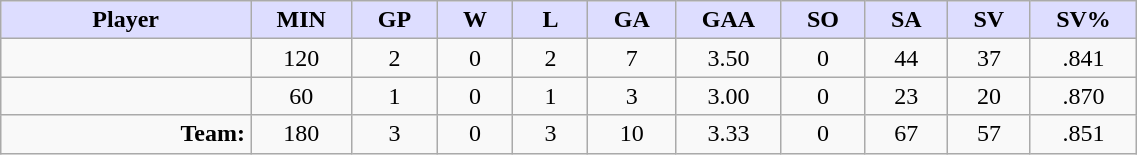<table style="width:60%;" class="wikitable sortable">
<tr>
<th style="background:#ddf; width:10%;">Player</th>
<th style="width:3%; background:#ddf;" title="Minutes played">MIN</th>
<th style="width:3%; background:#ddf;" title="Games played in">GP</th>
<th style="width:3%; background:#ddf;" title="Wins">W</th>
<th style="width:3%; background:#ddf;" title="Losses">L</th>
<th style="width:3%; background:#ddf;" title="Goals against">GA</th>
<th style="width:3%; background:#ddf;" title="Goals against average">GAA</th>
<th style="width:3%; background:#ddf;" title="Shut-outs">SO</th>
<th style="width:3%; background:#ddf;" title="Shots against">SA</th>
<th style="width:3%; background:#ddf;" title="Shots saved">SV</th>
<th style="width:3%; background:#ddf;" title="Save percentage">SV%</th>
</tr>
<tr style="text-align:center;">
<td style="text-align:right;"></td>
<td>120</td>
<td>2</td>
<td>0</td>
<td>2</td>
<td>7</td>
<td>3.50</td>
<td>0</td>
<td>44</td>
<td>37</td>
<td>.841</td>
</tr>
<tr style="text-align:center;">
<td style="text-align:right;"></td>
<td>60</td>
<td>1</td>
<td>0</td>
<td>1</td>
<td>3</td>
<td>3.00</td>
<td>0</td>
<td>23</td>
<td>20</td>
<td>.870</td>
</tr>
<tr style="text-align:center;">
<td style="text-align:right;"><strong>Team:</strong></td>
<td>180</td>
<td>3</td>
<td>0</td>
<td>3</td>
<td>10</td>
<td>3.33</td>
<td>0</td>
<td>67</td>
<td>57</td>
<td>.851</td>
</tr>
</table>
